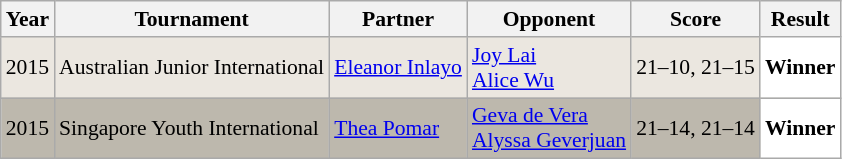<table class="sortable wikitable" style="font-size: 90%;">
<tr>
<th>Year</th>
<th>Tournament</th>
<th>Partner</th>
<th>Opponent</th>
<th>Score</th>
<th>Result</th>
</tr>
<tr style="background:#EBE7E0">
<td align="center">2015</td>
<td align="left">Australian Junior International</td>
<td align="left"> <a href='#'>Eleanor Inlayo</a></td>
<td align="left"> <a href='#'>Joy Lai</a><br> <a href='#'>Alice Wu</a></td>
<td align="left">21–10, 21–15</td>
<td style="text-align:left; background:white"> <strong>Winner</strong></td>
</tr>
<tr style="background:#BDB8AD">
<td align="center">2015</td>
<td align="left">Singapore Youth International</td>
<td align="left"> <a href='#'>Thea Pomar</a></td>
<td align="left"> <a href='#'>Geva de Vera</a><br> <a href='#'>Alyssa Geverjuan</a></td>
<td align="left">21–14, 21–14</td>
<td style="text-align:left; background:white"> <strong>Winner</strong></td>
</tr>
</table>
